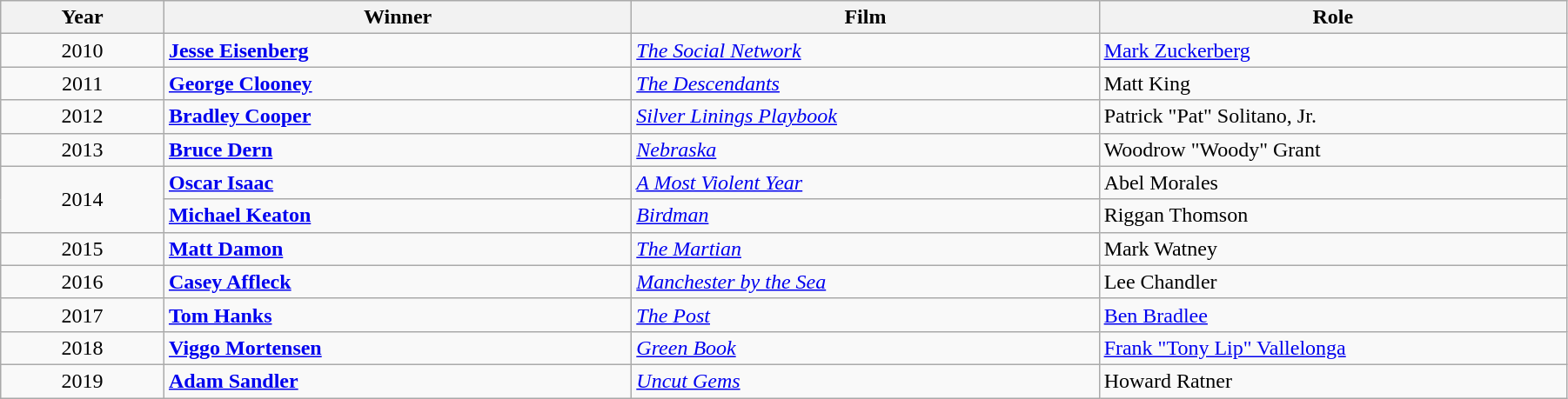<table class="wikitable" width="95%" cellpadding="5">
<tr>
<th width="100"><strong>Year</strong></th>
<th width="300"><strong>Winner</strong></th>
<th width="300"><strong>Film</strong></th>
<th width="300"><strong>Role</strong></th>
</tr>
<tr>
<td style="text-align:center;">2010</td>
<td><strong><a href='#'>Jesse Eisenberg</a></strong></td>
<td><em><a href='#'>The Social Network</a></em></td>
<td><a href='#'>Mark Zuckerberg</a></td>
</tr>
<tr>
<td style="text-align:center;">2011</td>
<td><strong><a href='#'>George Clooney</a></strong></td>
<td><em><a href='#'>The Descendants</a></em></td>
<td>Matt King</td>
</tr>
<tr>
<td style="text-align:center;">2012</td>
<td><strong><a href='#'>Bradley Cooper</a></strong></td>
<td><em><a href='#'>Silver Linings Playbook</a></em></td>
<td>Patrick "Pat" Solitano, Jr.</td>
</tr>
<tr>
<td style="text-align:center;">2013</td>
<td><strong><a href='#'>Bruce Dern</a></strong></td>
<td><em><a href='#'>Nebraska</a></em></td>
<td>Woodrow "Woody" Grant</td>
</tr>
<tr>
<td rowspan="2" style="text-align:center;">2014</td>
<td><strong><a href='#'>Oscar Isaac</a></strong></td>
<td><em><a href='#'>A Most Violent Year</a></em></td>
<td>Abel Morales</td>
</tr>
<tr>
<td><strong><a href='#'>Michael Keaton</a></strong></td>
<td><em><a href='#'>Birdman</a></em></td>
<td>Riggan Thomson</td>
</tr>
<tr>
<td style="text-align:center;">2015</td>
<td><strong><a href='#'>Matt Damon</a></strong></td>
<td><em><a href='#'>The Martian</a></em></td>
<td>Mark Watney</td>
</tr>
<tr>
<td style="text-align:center;">2016</td>
<td><strong><a href='#'>Casey Affleck</a></strong></td>
<td><em><a href='#'>Manchester by the Sea</a></em></td>
<td>Lee Chandler</td>
</tr>
<tr>
<td style="text-align:center;">2017</td>
<td><strong><a href='#'>Tom Hanks</a></strong></td>
<td><em><a href='#'>The Post</a></em></td>
<td><a href='#'>Ben Bradlee</a></td>
</tr>
<tr>
<td style="text-align:center;">2018</td>
<td><strong><a href='#'>Viggo Mortensen</a></strong></td>
<td><em><a href='#'>Green Book</a></em></td>
<td><a href='#'>Frank "Tony Lip" Vallelonga</a></td>
</tr>
<tr>
<td style="text-align:center;">2019</td>
<td><strong><a href='#'>Adam Sandler</a></strong></td>
<td><em><a href='#'>Uncut Gems</a></em></td>
<td>Howard Ratner</td>
</tr>
</table>
